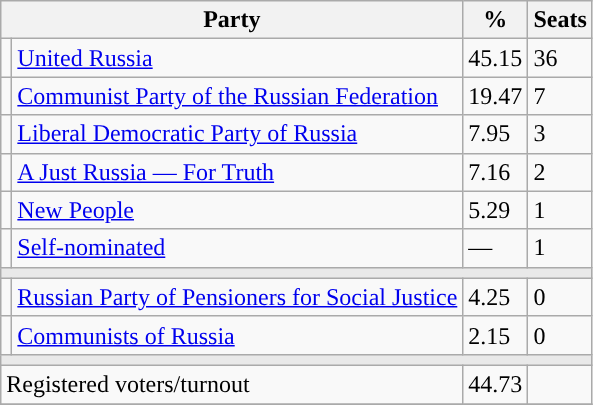<table class="wikitable">
<tr>
<th colspan=2>Party</th>
<th>%</th>
<th>Seats</th>
</tr>
<tr>
<td style="background:"></td>
<td><a href='#'>United Russia</a></td>
<td>45.15</td>
<td>36</td>
</tr>
<tr>
<td style="background:"></td>
<td><a href='#'>Communist Party of the Russian Federation</a></td>
<td>19.47</td>
<td>7</td>
</tr>
<tr>
<td style="background:"></td>
<td><a href='#'>Liberal Democratic Party of Russia</a></td>
<td>7.95</td>
<td>3</td>
</tr>
<tr>
<td style="background:"></td>
<td><a href='#'>A Just Russia — For Truth</a></td>
<td>7.16</td>
<td>2</td>
</tr>
<tr>
<td style="background:"></td>
<td><a href='#'>New People</a></td>
<td>5.29</td>
<td>1</td>
</tr>
<tr>
<td style="background:"></td>
<td><a href='#'>Self-nominated</a></td>
<td>—</td>
<td>1</td>
</tr>
<tr>
<td colspan=4 style="background:#E9E9E9;"></td>
</tr>
<tr>
<td style="background:"></td>
<td><a href='#'>Russian Party of Pensioners for Social Justice</a></td>
<td>4.25</td>
<td>0</td>
</tr>
<tr>
<td style="background:"></td>
<td><a href='#'>Communists of Russia</a></td>
<td>2.15</td>
<td>0</td>
</tr>
<tr>
<td colspan=4 style="background:#E9E9E9;"></td>
</tr>
<tr>
<td align=left colspan=2>Registered voters/turnout</td>
<td>44.73</td>
<td></td>
</tr>
<tr>
</tr>
</table>
